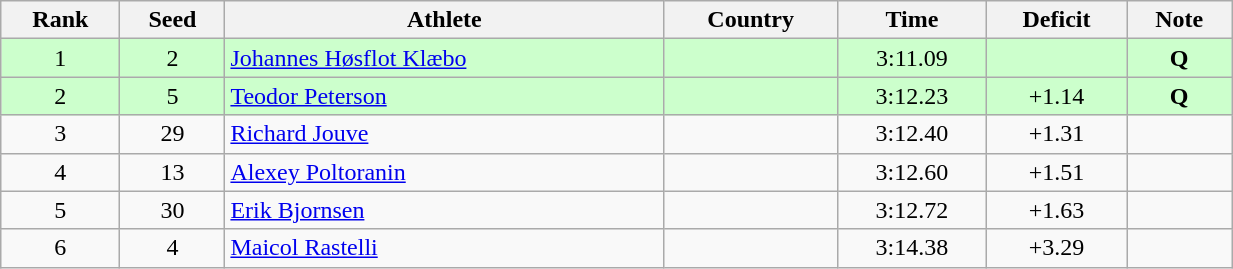<table class="wikitable sortable" style="text-align:center" width=65%>
<tr>
<th>Rank</th>
<th>Seed</th>
<th>Athlete</th>
<th>Country</th>
<th>Time</th>
<th>Deficit</th>
<th>Note</th>
</tr>
<tr bgcolor="#ccffcc">
<td>1</td>
<td>2</td>
<td align="left"><a href='#'>Johannes Høsflot Klæbo</a></td>
<td align="left"></td>
<td>3:11.09</td>
<td></td>
<td><strong>Q</strong></td>
</tr>
<tr bgcolor="#ccffcc">
<td>2</td>
<td>5</td>
<td align="left"><a href='#'>Teodor Peterson</a></td>
<td align="left"></td>
<td>3:12.23</td>
<td>+1.14</td>
<td><strong>Q</strong></td>
</tr>
<tr>
<td>3</td>
<td>29</td>
<td align="left"><a href='#'>Richard Jouve</a></td>
<td align="left"></td>
<td>3:12.40</td>
<td>+1.31</td>
<td></td>
</tr>
<tr>
<td>4</td>
<td>13</td>
<td align="left"><a href='#'>Alexey Poltoranin</a></td>
<td align="left"></td>
<td>3:12.60</td>
<td>+1.51</td>
<td></td>
</tr>
<tr>
<td>5</td>
<td>30</td>
<td align="left"><a href='#'>Erik Bjornsen</a></td>
<td align="left"></td>
<td>3:12.72</td>
<td>+1.63</td>
<td></td>
</tr>
<tr>
<td>6</td>
<td>4</td>
<td align="left"><a href='#'>Maicol Rastelli</a></td>
<td align="left"></td>
<td>3:14.38</td>
<td>+3.29</td>
<td></td>
</tr>
</table>
